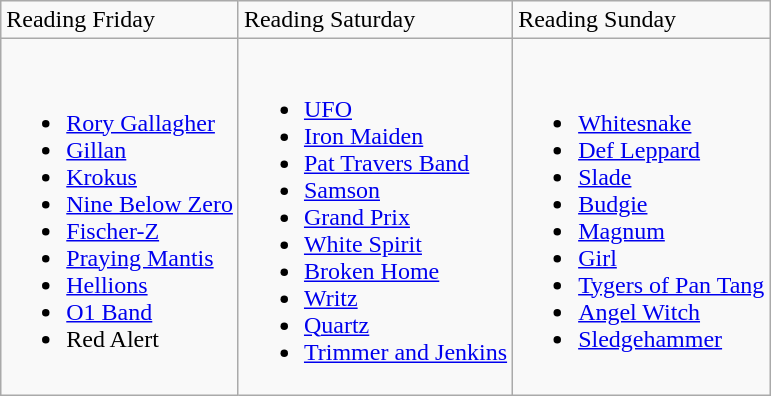<table class="wikitable">
<tr>
<td>Reading Friday</td>
<td>Reading Saturday</td>
<td>Reading Sunday</td>
</tr>
<tr>
<td><br><ul><li><a href='#'>Rory Gallagher</a></li><li><a href='#'>Gillan</a></li><li><a href='#'>Krokus</a></li><li><a href='#'>Nine Below Zero</a></li><li><a href='#'>Fischer-Z</a></li><li><a href='#'>Praying Mantis</a></li><li><a href='#'>Hellions</a></li><li><a href='#'>O1 Band</a></li><li>Red Alert</li></ul></td>
<td><br><ul><li><a href='#'>UFO</a></li><li><a href='#'>Iron Maiden</a></li><li><a href='#'>Pat Travers Band</a></li><li><a href='#'>Samson</a></li><li><a href='#'>Grand Prix</a></li><li><a href='#'>White Spirit</a></li><li><a href='#'>Broken Home</a></li><li><a href='#'>Writz</a></li><li><a href='#'>Quartz</a></li><li><a href='#'>Trimmer and Jenkins</a></li></ul></td>
<td><br><ul><li><a href='#'>Whitesnake</a></li><li><a href='#'>Def Leppard</a></li><li><a href='#'>Slade</a></li><li><a href='#'>Budgie</a></li><li><a href='#'>Magnum</a></li><li><a href='#'>Girl</a></li><li><a href='#'>Tygers of Pan Tang</a></li><li><a href='#'>Angel Witch</a></li><li><a href='#'>Sledgehammer</a></li></ul></td>
</tr>
</table>
